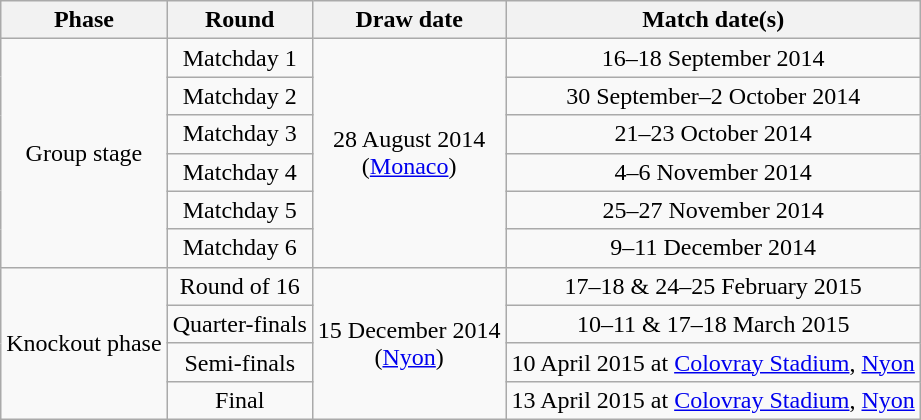<table class="wikitable" style="text-align:center">
<tr>
<th>Phase</th>
<th>Round</th>
<th>Draw date</th>
<th>Match date(s)</th>
</tr>
<tr>
<td rowspan=6>Group stage</td>
<td>Matchday 1</td>
<td rowspan=6>28 August 2014<br>(<a href='#'>Monaco</a>)</td>
<td>16–18 September 2014</td>
</tr>
<tr>
<td>Matchday 2</td>
<td>30 September–2 October 2014</td>
</tr>
<tr>
<td>Matchday 3</td>
<td>21–23 October 2014</td>
</tr>
<tr>
<td>Matchday 4</td>
<td>4–6 November 2014</td>
</tr>
<tr>
<td>Matchday 5</td>
<td>25–27 November 2014</td>
</tr>
<tr>
<td>Matchday 6</td>
<td>9–11 December 2014</td>
</tr>
<tr>
<td rowspan=4>Knockout phase</td>
<td>Round of 16</td>
<td rowspan=4>15 December 2014<br>(<a href='#'>Nyon</a>)</td>
<td>17–18 & 24–25 February 2015</td>
</tr>
<tr>
<td>Quarter-finals</td>
<td>10–11 & 17–18 March 2015</td>
</tr>
<tr>
<td>Semi-finals</td>
<td>10 April 2015 at <a href='#'>Colovray Stadium</a>, <a href='#'>Nyon</a></td>
</tr>
<tr>
<td>Final</td>
<td>13 April 2015 at <a href='#'>Colovray Stadium</a>, <a href='#'>Nyon</a></td>
</tr>
</table>
